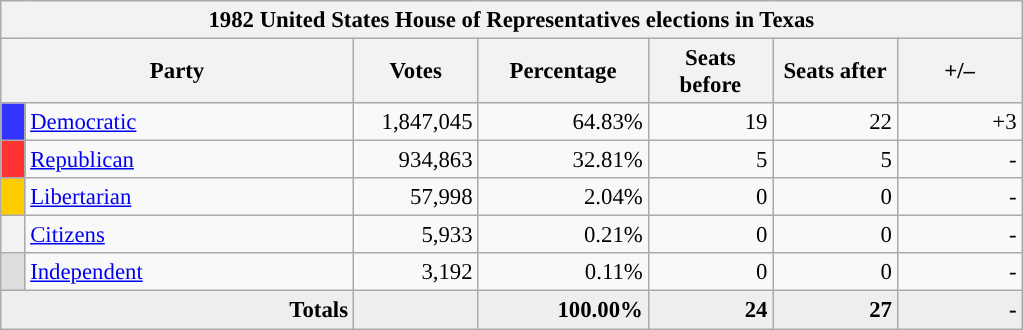<table class="wikitable" style="font-size: 95%;">
<tr>
<th colspan="7">1982 United States House of Representatives elections in Texas</th>
</tr>
<tr>
<th colspan="2" style="width: 15em">Party</th>
<th style="width: 5em">Votes</th>
<th style="width: 7em">Percentage</th>
<th style="width: 5em">Seats before</th>
<th style="width: 5em">Seats after</th>
<th style="width: 5em">+/–</th>
</tr>
<tr>
<th style="background-color:#3333FF; width: 3px"></th>
<td style="width: 130px"><a href='#'>Democratic</a></td>
<td align="right">1,847,045</td>
<td align="right">64.83%</td>
<td align="right">19</td>
<td align="right">22</td>
<td align="right">+3</td>
</tr>
<tr>
<th style="background-color:#FF3333; width: 3px"></th>
<td style="width: 130px"><a href='#'>Republican</a></td>
<td align="right">934,863</td>
<td align="right">32.81%</td>
<td align="right">5</td>
<td align="right">5</td>
<td align="right">-</td>
</tr>
<tr>
<th style="background-color:#FFCC00; width: 3px"></th>
<td style="width: 130px"><a href='#'>Libertarian</a></td>
<td align="right">57,998</td>
<td align="right">2.04%</td>
<td align="right">0</td>
<td align="right">0</td>
<td align="right">-</td>
</tr>
<tr>
<th style="background-color:"></th>
<td style="width: 130px"><a href='#'>Citizens</a></td>
<td align="right">5,933</td>
<td align="right">0.21%</td>
<td align="right">0</td>
<td align="right">0</td>
<td align="right">-</td>
</tr>
<tr>
<th style="background-color:#DDDDDD; width: 3px"></th>
<td style="width: 130px"><a href='#'>Independent</a></td>
<td align="right">3,192</td>
<td align="right">0.11%</td>
<td align="right">0</td>
<td align="right">0</td>
<td align="right">-</td>
</tr>
<tr bgcolor="#EEEEEE">
<td colspan="2" align="right"><strong>Totals</strong></td>
<td align="right"></td>
<td align="right"><strong>100.00%</strong></td>
<td align="right"><strong>24</strong></td>
<td align="right"><strong>27</strong></td>
<td align="right"><strong>-</strong></td>
</tr>
</table>
